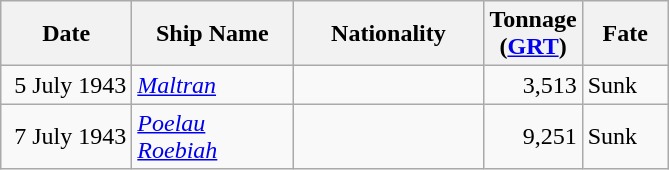<table class="wikitable sortable">
<tr>
<th width="80px">Date</th>
<th width="100px">Ship Name</th>
<th width="120px">Nationality</th>
<th width="25px">Tonnage<br>(<a href='#'>GRT</a>)</th>
<th width="50px">Fate</th>
</tr>
<tr>
<td align="right">5 July 1943</td>
<td align="left"><a href='#'><em>Maltran</em></a></td>
<td align="left"></td>
<td align="right">3,513</td>
<td align="left">Sunk</td>
</tr>
<tr>
<td align="right">7 July 1943</td>
<td align="left"><a href='#'><em>Poelau Roebiah</em></a></td>
<td align="left"></td>
<td align="right">9,251</td>
<td align="left">Sunk</td>
</tr>
</table>
